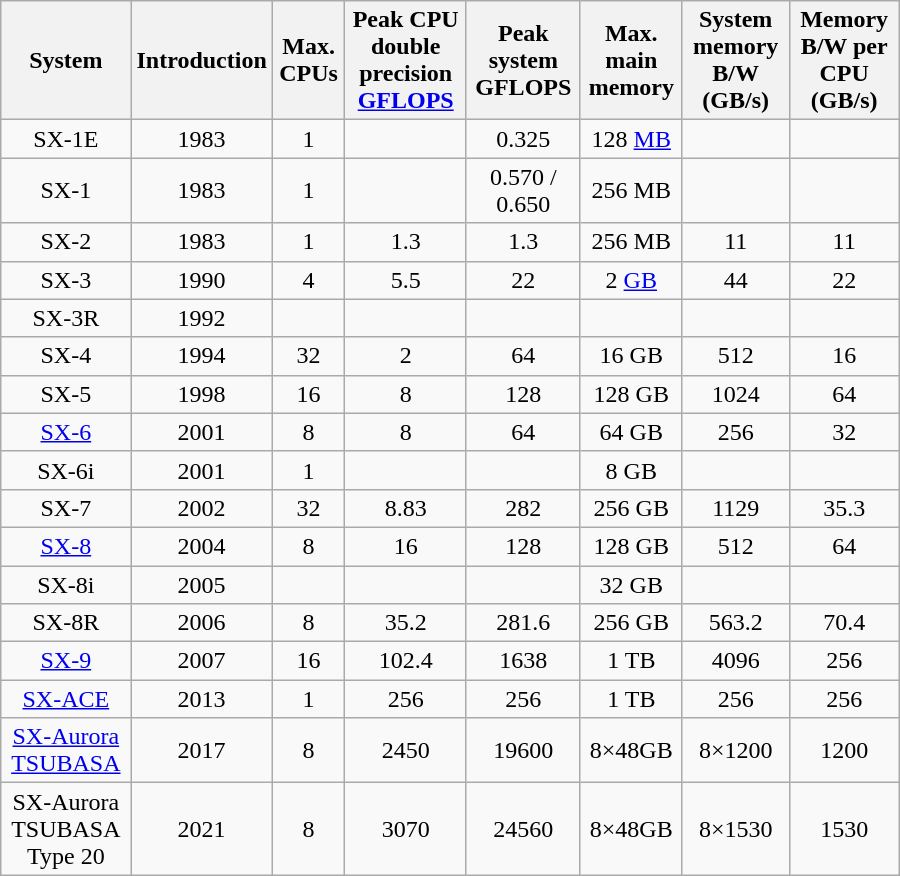<table class="wikitable sortable" style="text-align:center" cellpadding="4" width="600">
<tr>
<th>System</th>
<th data-sort-type=number>Introduction</th>
<th data-sort-type=number>Max. CPUs</th>
<th data-sort-type=number>Peak CPU double precision <a href='#'>GFLOPS</a></th>
<th data-sort-type=number>Peak system GFLOPS</th>
<th>Max. main memory</th>
<th data-sort-type=number>System memory B/W (GB/s)</th>
<th data-sort-type=number>Memory B/W per CPU (GB/s)</th>
</tr>
<tr>
<td>SX-1E</td>
<td>1983</td>
<td>1</td>
<td></td>
<td>0.325</td>
<td>128 <a href='#'>MB</a></td>
<td></td>
<td></td>
</tr>
<tr>
<td>SX-1</td>
<td>1983</td>
<td>1</td>
<td></td>
<td>0.570 / 0.650</td>
<td>256 MB</td>
<td></td>
<td></td>
</tr>
<tr>
<td>SX-2</td>
<td>1983</td>
<td>1</td>
<td>1.3</td>
<td>1.3</td>
<td>256 MB</td>
<td>11</td>
<td>11</td>
</tr>
<tr>
<td>SX-3</td>
<td>1990</td>
<td>4</td>
<td>5.5</td>
<td>22</td>
<td>2 <a href='#'>GB</a></td>
<td>44</td>
<td>22</td>
</tr>
<tr>
<td>SX-3R</td>
<td>1992</td>
<td></td>
<td></td>
<td></td>
<td></td>
<td></td>
<td></td>
</tr>
<tr>
<td>SX-4</td>
<td>1994</td>
<td>32</td>
<td>2</td>
<td>64</td>
<td>16 GB</td>
<td>512</td>
<td>16</td>
</tr>
<tr>
<td>SX-5</td>
<td>1998</td>
<td>16</td>
<td>8</td>
<td>128</td>
<td>128 GB</td>
<td>1024</td>
<td>64</td>
</tr>
<tr>
<td><a href='#'>SX-6</a></td>
<td>2001</td>
<td>8</td>
<td>8</td>
<td>64</td>
<td>64 GB</td>
<td>256</td>
<td>32</td>
</tr>
<tr>
<td>SX-6i</td>
<td>2001</td>
<td>1</td>
<td></td>
<td></td>
<td>8 GB</td>
<td></td>
<td></td>
</tr>
<tr>
<td>SX-7</td>
<td>2002</td>
<td>32</td>
<td>8.83</td>
<td>282</td>
<td>256 GB</td>
<td>1129</td>
<td>35.3</td>
</tr>
<tr>
<td><a href='#'>SX-8</a></td>
<td>2004</td>
<td>8</td>
<td>16</td>
<td>128</td>
<td>128 GB</td>
<td>512</td>
<td>64</td>
</tr>
<tr>
<td>SX-8i</td>
<td>2005</td>
<td></td>
<td></td>
<td></td>
<td>32 GB</td>
<td></td>
<td></td>
</tr>
<tr>
<td>SX-8R</td>
<td>2006</td>
<td>8</td>
<td>35.2</td>
<td>281.6</td>
<td>256 GB</td>
<td>563.2</td>
<td>70.4</td>
</tr>
<tr>
<td><a href='#'>SX-9</a></td>
<td>2007</td>
<td>16</td>
<td>102.4</td>
<td>1638</td>
<td>1 TB</td>
<td>4096</td>
<td>256</td>
</tr>
<tr>
<td><a href='#'>SX-ACE</a></td>
<td>2013</td>
<td>1</td>
<td>256</td>
<td>256</td>
<td>1 TB</td>
<td>256</td>
<td>256</td>
</tr>
<tr>
<td><a href='#'>SX-Aurora TSUBASA</a></td>
<td>2017</td>
<td>8</td>
<td>2450</td>
<td>19600</td>
<td>8×48GB</td>
<td>8×1200</td>
<td>1200</td>
</tr>
<tr>
<td>SX-Aurora TSUBASA Type 20</td>
<td>2021</td>
<td>8</td>
<td>3070</td>
<td>24560</td>
<td>8×48GB</td>
<td>8×1530</td>
<td>1530</td>
</tr>
</table>
